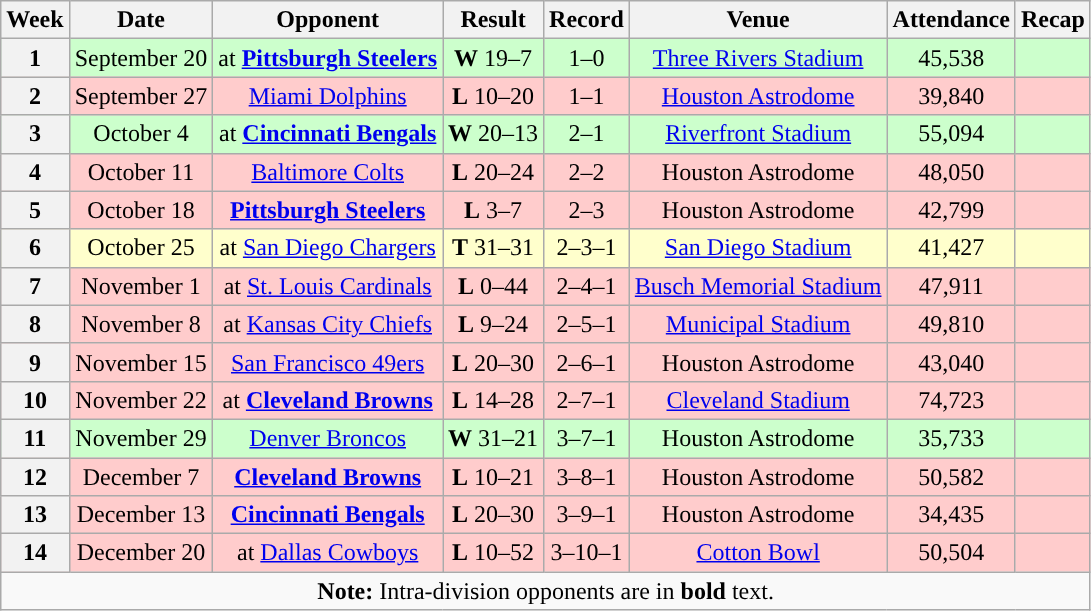<table class="wikitable" style="text-align:center">
<tr>
<th>Week</th>
<th>Date</th>
<th>Opponent</th>
<th>Result</th>
<th>Record</th>
<th>Venue</th>
<th>Attendance</th>
<th>Recap</th>
</tr>
<tr style="background:#cfc">
<th>1</th>
<td>September 20</td>
<td>at <strong><a href='#'>Pittsburgh Steelers</a></strong></td>
<td><strong>W</strong> 19–7</td>
<td>1–0</td>
<td><a href='#'>Three Rivers Stadium</a></td>
<td>45,538</td>
<td></td>
</tr>
<tr style="background:#fcc">
<th>2</th>
<td>September 27</td>
<td><a href='#'>Miami Dolphins</a></td>
<td><strong>L</strong> 10–20</td>
<td>1–1</td>
<td><a href='#'>Houston Astrodome</a></td>
<td>39,840</td>
<td></td>
</tr>
<tr style="background:#cfc">
<th>3</th>
<td>October 4</td>
<td>at <strong><a href='#'>Cincinnati Bengals</a></strong></td>
<td><strong>W</strong> 20–13</td>
<td>2–1</td>
<td><a href='#'>Riverfront Stadium</a></td>
<td>55,094</td>
<td></td>
</tr>
<tr style="background:#fcc">
<th>4</th>
<td>October 11</td>
<td><a href='#'>Baltimore Colts</a></td>
<td><strong>L</strong> 20–24</td>
<td>2–2</td>
<td>Houston Astrodome</td>
<td>48,050</td>
<td></td>
</tr>
<tr style="background:#fcc">
<th>5</th>
<td>October 18</td>
<td><strong><a href='#'>Pittsburgh Steelers</a></strong></td>
<td><strong>L</strong> 3–7</td>
<td>2–3</td>
<td>Houston Astrodome</td>
<td>42,799</td>
<td></td>
</tr>
<tr style="background:#ffc">
<th>6</th>
<td>October 25</td>
<td>at <a href='#'>San Diego Chargers</a></td>
<td><strong>T</strong> 31–31</td>
<td>2–3–1</td>
<td><a href='#'>San Diego Stadium</a></td>
<td>41,427</td>
<td></td>
</tr>
<tr style="background:#fcc">
<th>7</th>
<td>November 1</td>
<td>at <a href='#'>St. Louis Cardinals</a></td>
<td><strong>L</strong> 0–44</td>
<td>2–4–1</td>
<td><a href='#'>Busch Memorial Stadium</a></td>
<td>47,911</td>
<td></td>
</tr>
<tr style="background:#fcc">
<th>8</th>
<td>November 8</td>
<td>at <a href='#'>Kansas City Chiefs</a></td>
<td><strong>L</strong> 9–24</td>
<td>2–5–1</td>
<td><a href='#'>Municipal Stadium</a></td>
<td>49,810</td>
<td></td>
</tr>
<tr style="background:#fcc">
<th>9</th>
<td>November 15</td>
<td><a href='#'>San Francisco 49ers</a></td>
<td><strong>L</strong> 20–30</td>
<td>2–6–1</td>
<td>Houston Astrodome</td>
<td>43,040</td>
<td></td>
</tr>
<tr style="background:#fcc">
<th>10</th>
<td>November 22</td>
<td>at <strong><a href='#'>Cleveland Browns</a></strong></td>
<td><strong>L</strong> 14–28</td>
<td>2–7–1</td>
<td><a href='#'>Cleveland Stadium</a></td>
<td>74,723</td>
<td></td>
</tr>
<tr style="background:#cfc">
<th>11</th>
<td>November 29</td>
<td><a href='#'>Denver Broncos</a></td>
<td><strong>W</strong> 31–21</td>
<td>3–7–1</td>
<td>Houston Astrodome</td>
<td>35,733</td>
<td></td>
</tr>
<tr style="background:#fcc">
<th>12</th>
<td>December 7</td>
<td><strong><a href='#'>Cleveland Browns</a></strong></td>
<td><strong>L</strong> 10–21</td>
<td>3–8–1</td>
<td>Houston Astrodome</td>
<td>50,582</td>
<td></td>
</tr>
<tr style="background:#fcc">
<th>13</th>
<td>December 13</td>
<td><strong><a href='#'>Cincinnati Bengals</a></strong></td>
<td><strong>L</strong> 20–30</td>
<td>3–9–1</td>
<td>Houston Astrodome</td>
<td>34,435</td>
<td></td>
</tr>
<tr style="background:#fcc">
<th>14</th>
<td>December 20</td>
<td>at <a href='#'>Dallas Cowboys</a></td>
<td><strong>L</strong> 10–52</td>
<td>3–10–1</td>
<td><a href='#'>Cotton Bowl</a></td>
<td>50,504</td>
<td></td>
</tr>
<tr>
<td colspan="8"><strong>Note:</strong> Intra-division opponents are in <strong>bold</strong> text.</td>
</tr>
</table>
